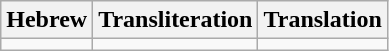<table class='wikitable'>
<tr>
<th>Hebrew</th>
<th>Transliteration</th>
<th>Translation</th>
</tr>
<tr>
<td style="text-align: right; direction: rtl;" lang="he"></td>
<td style="font-style:italic;" lang="he"></td>
<td></td>
</tr>
</table>
